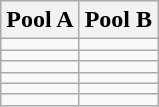<table class="wikitable">
<tr>
<th width=50%>Pool A</th>
<th width=50%>Pool B</th>
</tr>
<tr>
<td></td>
<td></td>
</tr>
<tr>
<td></td>
<td></td>
</tr>
<tr>
<td></td>
<td></td>
</tr>
<tr>
<td></td>
<td></td>
</tr>
<tr>
<td></td>
<td></td>
</tr>
<tr>
<td></td>
<td></td>
</tr>
</table>
